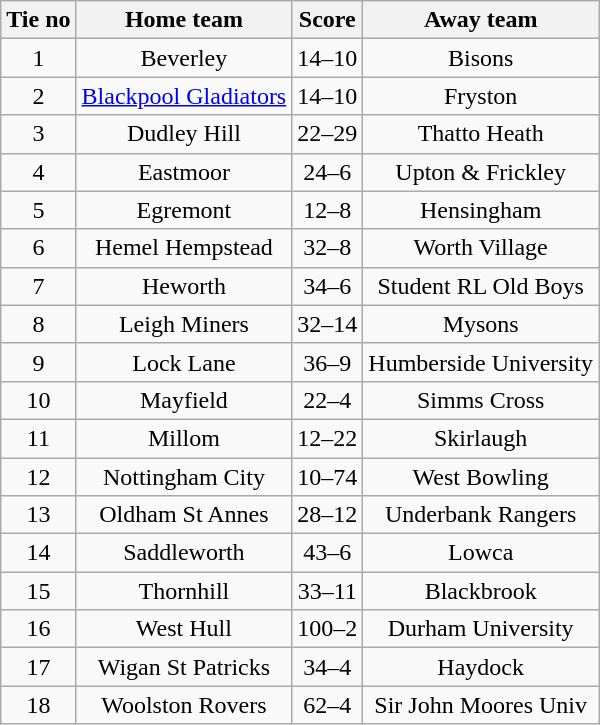<table class="wikitable" style="text-align:center">
<tr>
<th>Tie no</th>
<th>Home team</th>
<th>Score</th>
<th>Away team</th>
</tr>
<tr>
<td>1</td>
<td>Beverley</td>
<td>14–10</td>
<td>Bisons</td>
</tr>
<tr>
<td>2</td>
<td><a href='#'>Blackpool Gladiators</a></td>
<td>14–10</td>
<td>Fryston</td>
</tr>
<tr>
<td>3</td>
<td>Dudley Hill</td>
<td>22–29</td>
<td>Thatto Heath</td>
</tr>
<tr>
<td>4</td>
<td>Eastmoor</td>
<td>24–6</td>
<td>Upton & Frickley</td>
</tr>
<tr>
<td>5</td>
<td>Egremont</td>
<td>12–8</td>
<td>Hensingham</td>
</tr>
<tr>
<td>6</td>
<td>Hemel Hempstead</td>
<td>32–8</td>
<td>Worth Village</td>
</tr>
<tr>
<td>7</td>
<td>Heworth</td>
<td>34–6</td>
<td>Student RL Old Boys</td>
</tr>
<tr>
<td>8</td>
<td>Leigh Miners</td>
<td>32–14</td>
<td>Mysons</td>
</tr>
<tr>
<td>9</td>
<td>Lock Lane</td>
<td>36–9</td>
<td>Humberside University</td>
</tr>
<tr>
<td>10</td>
<td>Mayfield</td>
<td>22–4</td>
<td>Simms Cross</td>
</tr>
<tr>
<td>11</td>
<td>Millom</td>
<td>12–22</td>
<td>Skirlaugh</td>
</tr>
<tr>
<td>12</td>
<td>Nottingham City</td>
<td>10–74</td>
<td>West Bowling</td>
</tr>
<tr>
<td>13</td>
<td>Oldham St Annes</td>
<td>28–12</td>
<td>Underbank Rangers</td>
</tr>
<tr>
<td>14</td>
<td>Saddleworth</td>
<td>43–6</td>
<td>Lowca</td>
</tr>
<tr>
<td>15</td>
<td>Thornhill</td>
<td>33–11</td>
<td>Blackbrook</td>
</tr>
<tr>
<td>16</td>
<td>West Hull</td>
<td>100–2</td>
<td>Durham University</td>
</tr>
<tr>
<td>17</td>
<td>Wigan St Patricks</td>
<td>34–4</td>
<td>Haydock</td>
</tr>
<tr>
<td>18</td>
<td>Woolston Rovers</td>
<td>62–4</td>
<td>Sir John Moores Univ</td>
</tr>
</table>
